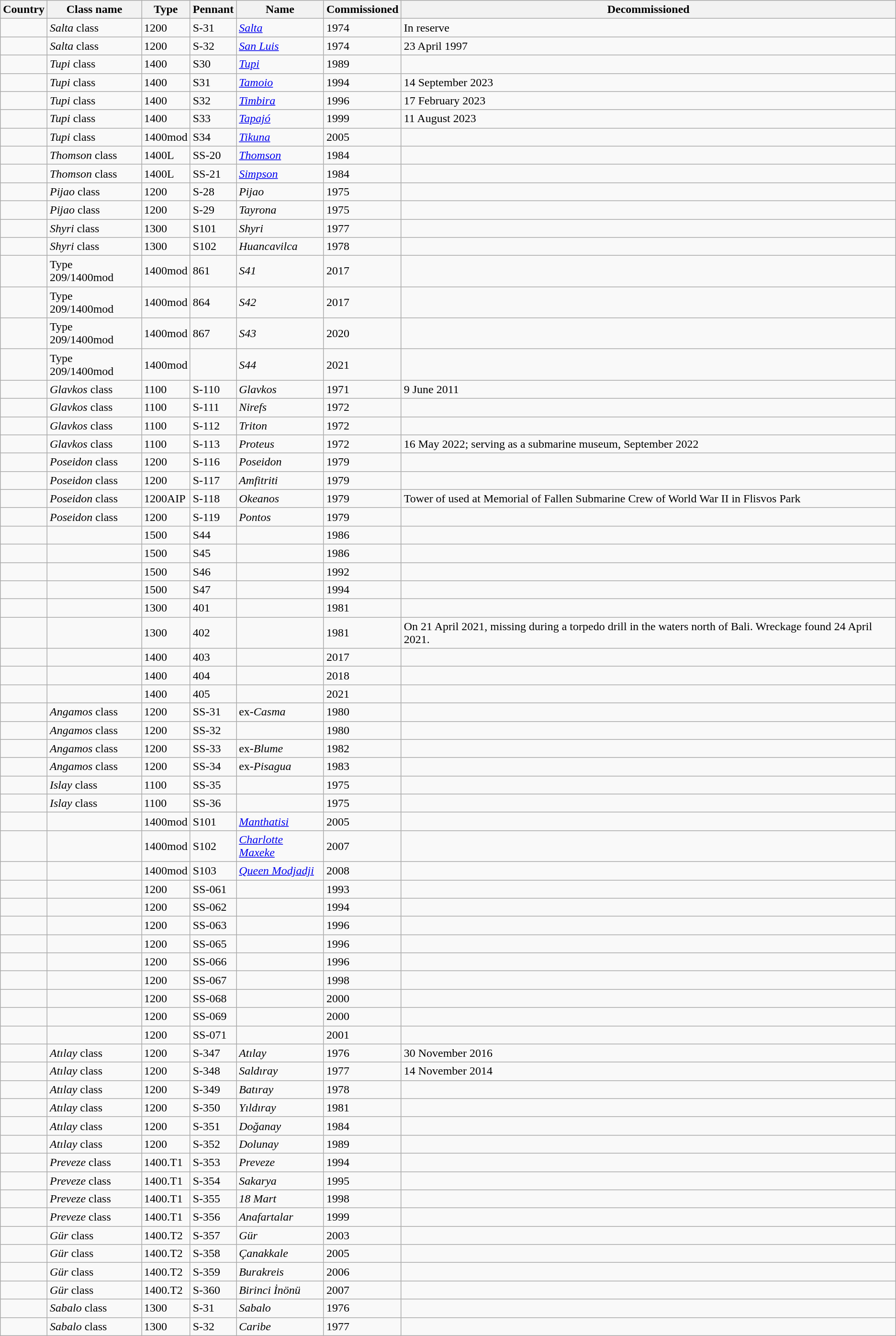<table class="wikitable sortable">
<tr>
<th scope="col">Country</th>
<th scope="col">Class name</th>
<th scope="col">Type</th>
<th scope="col" class="unsortable">Pennant</th>
<th scope="col">Name</th>
<th scope="col">Commissioned</th>
<th scope="col">Decommissioned</th>
</tr>
<tr>
<td></td>
<td><em>Salta</em> class</td>
<td>1200</td>
<td>S-31</td>
<td><a href='#'><em>Salta</em></a></td>
<td>1974</td>
<td>In reserve</td>
</tr>
<tr>
<td></td>
<td><em>Salta</em> class</td>
<td>1200</td>
<td>S-32</td>
<td><a href='#'><em>San Luis</em></a></td>
<td>1974</td>
<td>23 April 1997</td>
</tr>
<tr>
<td></td>
<td><em>Tupi</em> class</td>
<td>1400</td>
<td>S30</td>
<td><em><a href='#'>Tupi</a></em></td>
<td>1989</td>
<td></td>
</tr>
<tr>
<td></td>
<td><em>Tupi</em> class</td>
<td>1400</td>
<td>S31</td>
<td><em><a href='#'>Tamoio</a></em></td>
<td>1994</td>
<td>14 September 2023</td>
</tr>
<tr>
<td></td>
<td><em>Tupi</em> class</td>
<td>1400</td>
<td>S32</td>
<td><em><a href='#'>Timbira</a></em></td>
<td>1996</td>
<td>17 February 2023</td>
</tr>
<tr>
<td></td>
<td><em>Tupi</em> class</td>
<td>1400</td>
<td>S33</td>
<td><em><a href='#'>Tapajó</a></em></td>
<td>1999</td>
<td>11 August 2023</td>
</tr>
<tr>
<td></td>
<td><em>Tupi</em> class</td>
<td>1400mod</td>
<td>S34</td>
<td><a href='#'><em>Tikuna</em></a></td>
<td>2005</td>
<td></td>
</tr>
<tr>
<td></td>
<td><em>Thomson</em> class</td>
<td>1400L</td>
<td>SS-20</td>
<td><em><a href='#'>Thomson</a></em></td>
<td>1984</td>
<td></td>
</tr>
<tr>
<td></td>
<td><em>Thomson</em> class</td>
<td>1400L</td>
<td>SS-21</td>
<td><em><a href='#'>Simpson</a></em></td>
<td>1984</td>
<td></td>
</tr>
<tr>
<td></td>
<td><em>Pijao</em> class</td>
<td>1200</td>
<td>S-28</td>
<td><em>Pijao</em></td>
<td>1975</td>
<td></td>
</tr>
<tr>
<td></td>
<td><em>Pijao</em> class</td>
<td>1200</td>
<td>S-29</td>
<td><em>Tayrona</em></td>
<td>1975</td>
<td></td>
</tr>
<tr>
<td></td>
<td><em>Shyri</em> class</td>
<td>1300</td>
<td>S101</td>
<td><em>Shyri</em></td>
<td>1977</td>
<td></td>
</tr>
<tr>
<td></td>
<td><em>Shyri</em> class</td>
<td>1300</td>
<td>S102</td>
<td><em>Huancavilca</em></td>
<td>1978</td>
<td></td>
</tr>
<tr>
<td></td>
<td>Type 209/1400mod</td>
<td>1400mod</td>
<td>861</td>
<td><em>S41</em></td>
<td>2017</td>
<td></td>
</tr>
<tr>
<td></td>
<td>Type 209/1400mod</td>
<td>1400mod</td>
<td>864</td>
<td><em>S42</em></td>
<td>2017</td>
<td></td>
</tr>
<tr>
<td></td>
<td>Type 209/1400mod</td>
<td>1400mod</td>
<td>867</td>
<td><em>S43</em></td>
<td>2020</td>
<td></td>
</tr>
<tr>
<td></td>
<td>Type 209/1400mod</td>
<td>1400mod</td>
<td></td>
<td><em>S44</em></td>
<td>2021</td>
<td></td>
</tr>
<tr>
<td></td>
<td><em>Glavkos</em> class</td>
<td>1100</td>
<td>S-110</td>
<td><em>Glavkos</em></td>
<td>1971</td>
<td>9 June 2011</td>
</tr>
<tr>
<td></td>
<td><em>Glavkos</em> class</td>
<td>1100</td>
<td>S-111</td>
<td><em>Nirefs</em></td>
<td>1972</td>
<td></td>
</tr>
<tr>
<td></td>
<td><em>Glavkos</em> class</td>
<td>1100</td>
<td>S-112</td>
<td><em>Triton</em></td>
<td>1972</td>
<td></td>
</tr>
<tr>
<td></td>
<td><em>Glavkos</em> class</td>
<td>1100</td>
<td>S-113</td>
<td><em>Proteus</em></td>
<td>1972</td>
<td>16 May 2022; serving as a submarine museum, September 2022</td>
</tr>
<tr>
<td></td>
<td><em>Poseidon</em> class</td>
<td>1200</td>
<td>S-116</td>
<td><em>Poseidon</em></td>
<td>1979</td>
<td></td>
</tr>
<tr>
<td></td>
<td><em>Poseidon</em> class</td>
<td>1200</td>
<td>S-117</td>
<td><em>Amfitriti</em></td>
<td>1979</td>
<td></td>
</tr>
<tr>
<td></td>
<td><em>Poseidon</em> class</td>
<td>1200AIP</td>
<td>S-118</td>
<td><em>Okeanos</em></td>
<td>1979</td>
<td>Tower of used at Memorial of Fallen Submarine Crew of World War II in Flisvos Park</td>
</tr>
<tr>
<td></td>
<td><em>Poseidon</em> class</td>
<td>1200</td>
<td>S-119</td>
<td><em>Pontos</em></td>
<td>1979</td>
<td></td>
</tr>
<tr>
<td></td>
<td></td>
<td>1500</td>
<td>S44</td>
<td></td>
<td>1986</td>
<td></td>
</tr>
<tr>
<td></td>
<td></td>
<td>1500</td>
<td>S45</td>
<td></td>
<td>1986</td>
<td></td>
</tr>
<tr>
<td></td>
<td></td>
<td>1500</td>
<td>S46</td>
<td></td>
<td>1992</td>
<td></td>
</tr>
<tr>
<td></td>
<td></td>
<td>1500</td>
<td>S47</td>
<td></td>
<td>1994</td>
<td></td>
</tr>
<tr>
<td></td>
<td></td>
<td>1300</td>
<td>401</td>
<td></td>
<td>1981</td>
<td></td>
</tr>
<tr>
<td></td>
<td></td>
<td>1300</td>
<td>402</td>
<td></td>
<td>1981</td>
<td>On 21 April 2021, missing during a torpedo drill in the waters north of Bali. Wreckage found 24 April 2021.</td>
</tr>
<tr>
<td></td>
<td></td>
<td>1400</td>
<td>403</td>
<td></td>
<td>2017</td>
<td></td>
</tr>
<tr>
<td></td>
<td></td>
<td>1400</td>
<td>404</td>
<td></td>
<td>2018</td>
<td></td>
</tr>
<tr>
<td></td>
<td></td>
<td>1400</td>
<td>405</td>
<td></td>
<td>2021</td>
<td></td>
</tr>
<tr>
<td></td>
<td><em>Angamos</em> class</td>
<td>1200</td>
<td>SS-31</td>
<td> ex-<em>Casma</em></td>
<td>1980</td>
<td></td>
</tr>
<tr>
<td></td>
<td><em>Angamos</em> class</td>
<td>1200</td>
<td>SS-32</td>
<td></td>
<td>1980</td>
<td></td>
</tr>
<tr>
<td></td>
<td><em>Angamos</em> class</td>
<td>1200</td>
<td>SS-33</td>
<td> ex-<em>Blume</em></td>
<td>1982</td>
<td></td>
</tr>
<tr>
<td></td>
<td><em>Angamos</em> class</td>
<td>1200</td>
<td>SS-34</td>
<td> ex-<em>Pisagua</em></td>
<td>1983</td>
<td></td>
</tr>
<tr>
<td></td>
<td><em>Islay</em> class</td>
<td>1100</td>
<td>SS-35</td>
<td></td>
<td>1975</td>
<td></td>
</tr>
<tr>
<td></td>
<td><em>Islay</em> class</td>
<td>1100</td>
<td>SS-36</td>
<td></td>
<td>1975</td>
<td></td>
</tr>
<tr>
<td></td>
<td></td>
<td>1400mod</td>
<td>S101</td>
<td><a href='#'><em>Manthatisi</em></a></td>
<td>2005</td>
<td></td>
</tr>
<tr>
<td></td>
<td></td>
<td>1400mod</td>
<td>S102</td>
<td><a href='#'><em>Charlotte Maxeke</em></a></td>
<td>2007</td>
<td></td>
</tr>
<tr>
<td></td>
<td></td>
<td>1400mod</td>
<td>S103</td>
<td><a href='#'><em>Queen Modjadji</em></a></td>
<td>2008</td>
<td></td>
</tr>
<tr>
<td></td>
<td></td>
<td>1200</td>
<td>SS-061</td>
<td></td>
<td>1993</td>
<td></td>
</tr>
<tr>
<td></td>
<td></td>
<td>1200</td>
<td>SS-062</td>
<td></td>
<td>1994</td>
<td></td>
</tr>
<tr>
<td></td>
<td></td>
<td>1200</td>
<td>SS-063</td>
<td></td>
<td>1996</td>
<td></td>
</tr>
<tr>
<td></td>
<td></td>
<td>1200</td>
<td>SS-065</td>
<td></td>
<td>1996</td>
<td></td>
</tr>
<tr>
<td></td>
<td></td>
<td>1200</td>
<td>SS-066</td>
<td></td>
<td>1996</td>
<td></td>
</tr>
<tr>
<td></td>
<td></td>
<td>1200</td>
<td>SS-067</td>
<td></td>
<td>1998</td>
<td></td>
</tr>
<tr>
<td></td>
<td></td>
<td>1200</td>
<td>SS-068</td>
<td></td>
<td>2000</td>
<td></td>
</tr>
<tr>
<td></td>
<td></td>
<td>1200</td>
<td>SS-069</td>
<td></td>
<td>2000</td>
<td></td>
</tr>
<tr>
<td></td>
<td></td>
<td>1200</td>
<td>SS-071</td>
<td></td>
<td>2001</td>
<td></td>
</tr>
<tr>
<td></td>
<td><em>Atılay</em> class</td>
<td>1200</td>
<td>S-347</td>
<td><em>Atılay</em></td>
<td>1976</td>
<td>30 November 2016</td>
</tr>
<tr>
<td></td>
<td><em>Atılay</em> class</td>
<td>1200</td>
<td>S-348</td>
<td><em>Saldıray</em></td>
<td>1977</td>
<td>14 November 2014</td>
</tr>
<tr>
<td></td>
<td><em>Atılay</em> class</td>
<td>1200</td>
<td>S-349</td>
<td><em>Batıray</em></td>
<td>1978</td>
<td></td>
</tr>
<tr>
<td></td>
<td><em>Atılay</em> class</td>
<td>1200</td>
<td>S-350</td>
<td><em>Yıldıray</em></td>
<td>1981</td>
<td></td>
</tr>
<tr>
<td></td>
<td><em>Atılay</em> class</td>
<td>1200</td>
<td>S-351</td>
<td><em>Doğanay</em></td>
<td>1984</td>
<td></td>
</tr>
<tr>
<td></td>
<td><em>Atılay</em> class</td>
<td>1200</td>
<td>S-352</td>
<td><em>Dolunay</em></td>
<td>1989</td>
<td></td>
</tr>
<tr>
<td></td>
<td><em>Preveze</em> class</td>
<td>1400.T1</td>
<td>S-353</td>
<td><em>Preveze</em></td>
<td>1994</td>
<td></td>
</tr>
<tr>
<td></td>
<td><em>Preveze</em> class</td>
<td>1400.T1</td>
<td>S-354</td>
<td><em>Sakarya</em></td>
<td>1995</td>
<td></td>
</tr>
<tr>
<td></td>
<td><em>Preveze</em> class</td>
<td>1400.T1</td>
<td>S-355</td>
<td><em>18 Mart</em></td>
<td>1998</td>
<td></td>
</tr>
<tr>
<td></td>
<td><em>Preveze</em> class</td>
<td>1400.T1</td>
<td>S-356</td>
<td><em>Anafartalar</em></td>
<td>1999</td>
<td></td>
</tr>
<tr>
<td></td>
<td><em>Gür</em> class</td>
<td>1400.T2</td>
<td>S-357</td>
<td><em>Gür</em></td>
<td>2003</td>
<td></td>
</tr>
<tr>
<td></td>
<td><em>Gür</em> class</td>
<td>1400.T2</td>
<td>S-358</td>
<td><em>Çanakkale</em></td>
<td>2005</td>
<td></td>
</tr>
<tr>
<td></td>
<td><em>Gür</em> class</td>
<td>1400.T2</td>
<td>S-359</td>
<td><em>Burakreis</em></td>
<td>2006</td>
<td></td>
</tr>
<tr>
<td></td>
<td><em>Gür</em> class</td>
<td>1400.T2</td>
<td>S-360</td>
<td><em>Birinci İnönü</em></td>
<td>2007</td>
<td></td>
</tr>
<tr>
<td></td>
<td><em>Sabalo</em> class</td>
<td>1300</td>
<td>S-31</td>
<td><em>Sabalo</em></td>
<td>1976</td>
<td></td>
</tr>
<tr>
<td></td>
<td><em>Sabalo</em> class</td>
<td>1300</td>
<td>S-32</td>
<td><em>Caribe</em></td>
<td>1977</td>
<td></td>
</tr>
</table>
